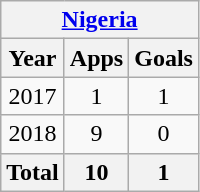<table class="wikitable" style="text-align:center">
<tr>
<th colspan=3><a href='#'>Nigeria</a></th>
</tr>
<tr>
<th>Year</th>
<th>Apps</th>
<th>Goals</th>
</tr>
<tr>
<td>2017</td>
<td>1</td>
<td>1</td>
</tr>
<tr>
<td>2018</td>
<td>9</td>
<td>0</td>
</tr>
<tr>
<th>Total</th>
<th>10</th>
<th>1</th>
</tr>
</table>
